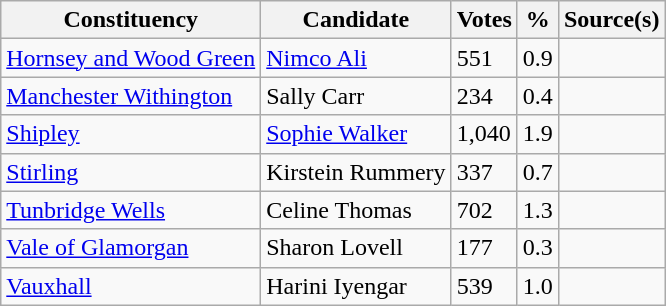<table class="wikitable">
<tr>
<th>Constituency</th>
<th>Candidate</th>
<th>Votes</th>
<th>%</th>
<th>Source(s)</th>
</tr>
<tr>
<td><a href='#'>Hornsey and Wood Green</a></td>
<td><a href='#'>Nimco Ali</a></td>
<td>551</td>
<td>0.9</td>
<td></td>
</tr>
<tr>
<td><a href='#'>Manchester Withington</a></td>
<td>Sally Carr</td>
<td>234</td>
<td>0.4</td>
<td></td>
</tr>
<tr>
<td><a href='#'>Shipley</a></td>
<td><a href='#'>Sophie Walker</a></td>
<td>1,040</td>
<td>1.9</td>
<td></td>
</tr>
<tr>
<td><a href='#'>Stirling</a></td>
<td>Kirstein Rummery</td>
<td>337</td>
<td>0.7</td>
<td></td>
</tr>
<tr>
<td><a href='#'>Tunbridge Wells</a></td>
<td>Celine Thomas</td>
<td>702</td>
<td>1.3</td>
<td></td>
</tr>
<tr>
<td><a href='#'>Vale of Glamorgan</a></td>
<td>Sharon Lovell</td>
<td>177</td>
<td>0.3</td>
<td></td>
</tr>
<tr>
<td><a href='#'>Vauxhall</a></td>
<td>Harini Iyengar</td>
<td>539</td>
<td>1.0</td>
<td></td>
</tr>
</table>
